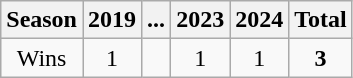<table class="wikitable">
<tr>
<th>Season</th>
<th>2019</th>
<th>...</th>
<th>2023</th>
<th>2024</th>
<th><strong>Total</strong></th>
</tr>
<tr align=center>
<td>Wins</td>
<td>1</td>
<td></td>
<td>1</td>
<td>1</td>
<td><strong>3</strong></td>
</tr>
</table>
